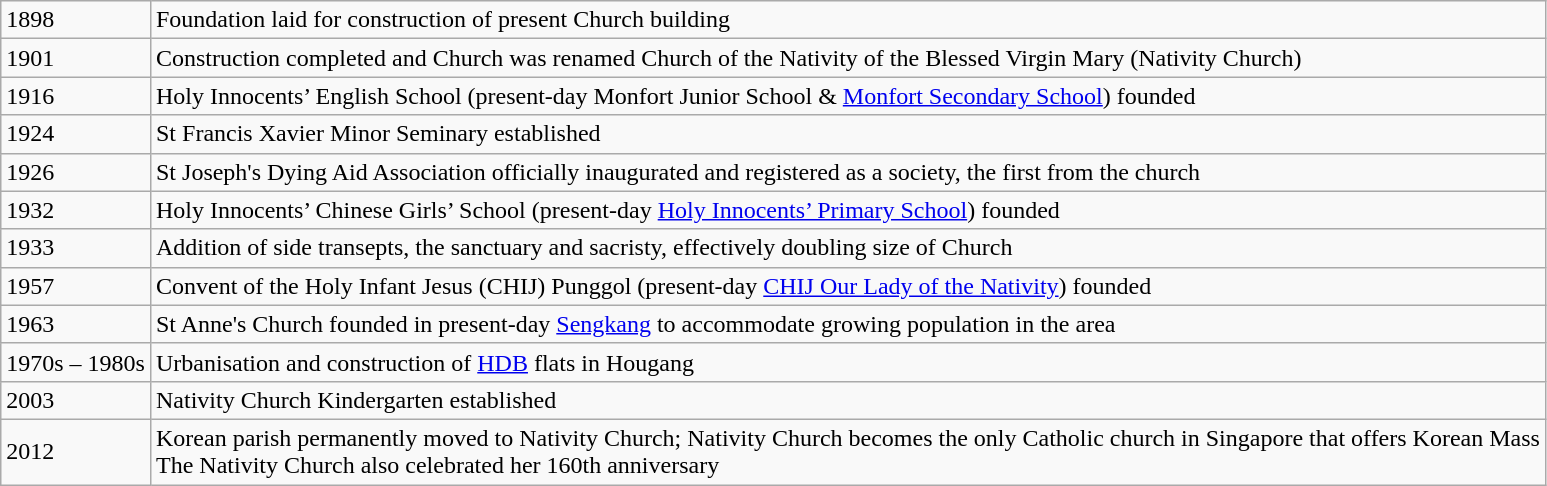<table class="wikitable">
<tr>
<td>1898</td>
<td>Foundation laid for construction of present Church building</td>
</tr>
<tr>
<td>1901</td>
<td>Construction completed and Church was renamed Church of the Nativity of the Blessed Virgin Mary (Nativity Church)</td>
</tr>
<tr>
<td>1916</td>
<td>Holy Innocents’ English School (present-day Monfort Junior School & <a href='#'>Monfort Secondary School</a>) founded</td>
</tr>
<tr>
<td>1924</td>
<td>St Francis Xavier Minor Seminary established</td>
</tr>
<tr>
<td>1926</td>
<td>St Joseph's Dying Aid Association officially inaugurated  and registered as a society, the first from the church</td>
</tr>
<tr>
<td>1932</td>
<td>Holy Innocents’ Chinese Girls’ School (present-day <a href='#'>Holy Innocents’ Primary School</a>) founded</td>
</tr>
<tr>
<td>1933</td>
<td>Addition of side transepts, the sanctuary and sacristy, effectively doubling size of Church</td>
</tr>
<tr>
<td>1957</td>
<td>Convent of the Holy Infant Jesus (CHIJ) Punggol (present-day <a href='#'>CHIJ Our Lady of the Nativity</a>) founded</td>
</tr>
<tr>
<td>1963</td>
<td>St Anne's Church founded in present-day <a href='#'>Sengkang</a> to accommodate growing population in the area</td>
</tr>
<tr>
<td>1970s – 1980s</td>
<td>Urbanisation and construction of <a href='#'>HDB</a> flats in Hougang</td>
</tr>
<tr>
<td>2003</td>
<td>Nativity Church Kindergarten established</td>
</tr>
<tr>
<td>2012</td>
<td>Korean parish permanently moved to Nativity Church; Nativity Church becomes the only Catholic church in Singapore that offers  Korean Mass<br>The Nativity Church also celebrated her 160th  anniversary</td>
</tr>
</table>
